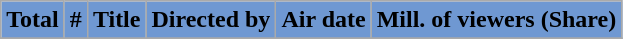<table class=wikitable>
<tr>
<td align=center bgcolor=6F98D2><strong>Total</strong></td>
<td align=center bgcolor=6F98D2><strong>#</strong></td>
<td align=center bgcolor=6F98D2><strong>Title</strong></td>
<td align=center bgcolor=6F98D2><strong>Directed by</strong></td>
<td align=center bgcolor=6F98D2><strong>Air date</strong></td>
<td align=center bgcolor=6F98D2><strong>Mill. of viewers (Share)</strong></td>
</tr>
<tr>
</tr>
</table>
